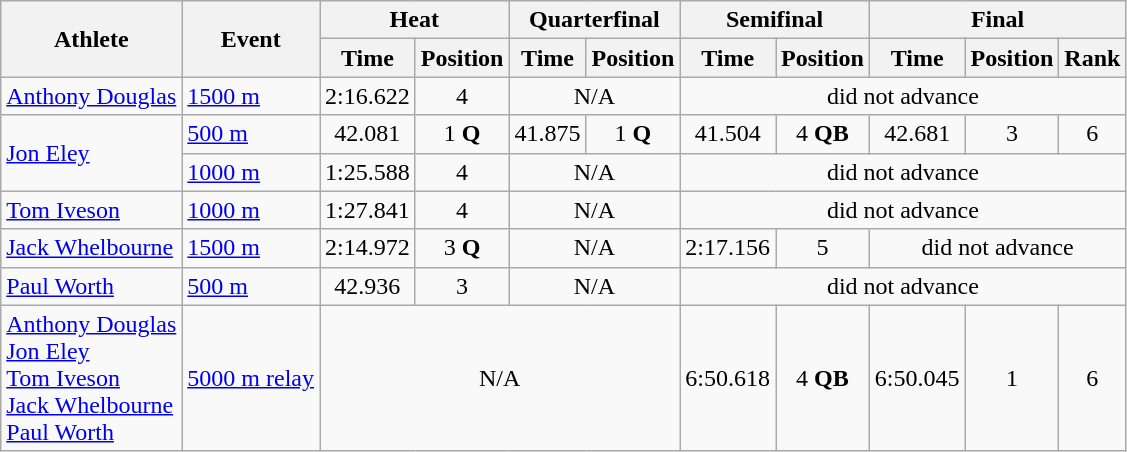<table class="wikitable" border="1" style="font-size:100%">
<tr>
<th rowspan=2>Athlete</th>
<th rowspan=2>Event</th>
<th colspan=2>Heat</th>
<th colspan=2>Quarterfinal</th>
<th colspan=2>Semifinal</th>
<th colspan=3>Final</th>
</tr>
<tr>
<th>Time</th>
<th>Position</th>
<th>Time</th>
<th>Position</th>
<th>Time</th>
<th>Position</th>
<th>Time</th>
<th>Position</th>
<th>Rank</th>
</tr>
<tr>
<td><a href='#'>Anthony Douglas</a></td>
<td><a href='#'>1500 m</a></td>
<td align=center>2:16.622</td>
<td align=center>4</td>
<td colspan=2 align=center>N/A</td>
<td align=center colspan=5>did not advance</td>
</tr>
<tr>
<td rowspan=2><a href='#'>Jon Eley</a></td>
<td><a href='#'>500 m</a></td>
<td align=center>42.081</td>
<td align=center>1 <strong>Q</strong></td>
<td align=center>41.875</td>
<td align=center>1 <strong>Q</strong></td>
<td align=center>41.504</td>
<td align=center>4 <strong>QB</strong></td>
<td align=center>42.681</td>
<td align=center>3</td>
<td align=center>6</td>
</tr>
<tr>
<td><a href='#'>1000 m</a></td>
<td align=center>1:25.588</td>
<td align=center>4</td>
<td colspan=2 align=center>N/A</td>
<td align=center colspan=5>did not advance</td>
</tr>
<tr>
<td><a href='#'>Tom Iveson</a></td>
<td><a href='#'>1000 m</a></td>
<td align=center>1:27.841</td>
<td align=center>4</td>
<td colspan=2 align=center>N/A</td>
<td align=center colspan=5>did not advance</td>
</tr>
<tr>
<td><a href='#'>Jack Whelbourne</a></td>
<td><a href='#'>1500 m</a></td>
<td align=center>2:14.972</td>
<td align=center>3 <strong>Q</strong></td>
<td colspan=2 align=center>N/A</td>
<td align=center>2:17.156</td>
<td align=center>5</td>
<td align=center colspan=3>did not advance</td>
</tr>
<tr>
<td><a href='#'>Paul Worth</a></td>
<td><a href='#'>500 m</a></td>
<td align=center>42.936</td>
<td align=center>3</td>
<td colspan=2 align=center>N/A</td>
<td align=center colspan=5>did not advance</td>
</tr>
<tr>
<td><a href='#'>Anthony Douglas</a><br><a href='#'>Jon Eley</a><br><a href='#'>Tom Iveson</a><br><a href='#'>Jack Whelbourne</a><br><a href='#'>Paul Worth</a></td>
<td rowspan=1><a href='#'>5000 m relay</a></td>
<td colspan=4 align=center>N/A</td>
<td align=center>6:50.618</td>
<td align=center>4 <strong>QB</strong></td>
<td align=center>6:50.045</td>
<td align=center>1</td>
<td align=center>6</td>
</tr>
</table>
